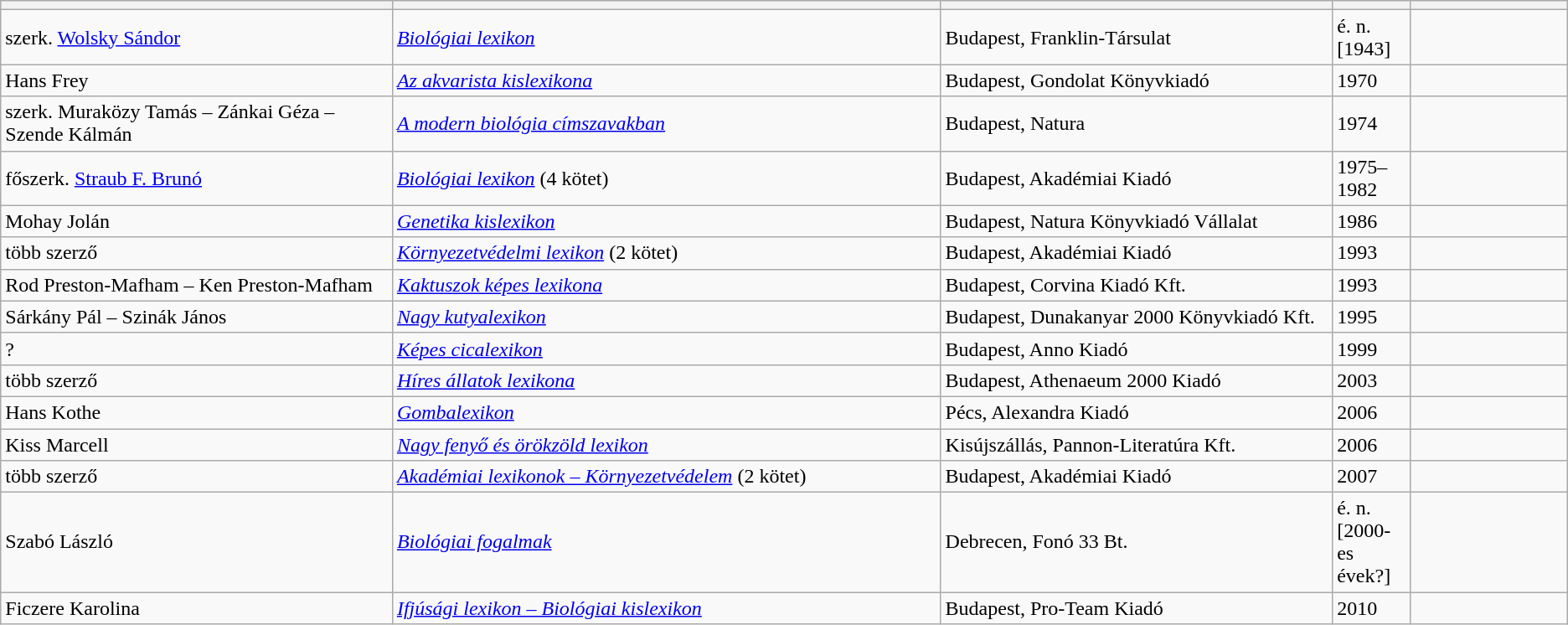<table class="wikitable sortable">
<tr>
<th bgcolor="#DAA520" width="25%"></th>
<th bgcolor="#DAA520" width="35%"></th>
<th bgcolor="#DAA520" width="25%"></th>
<th bgcolor="#DAA520" width="5%"></th>
<th bgcolor="#DAA520" width="10%"></th>
</tr>
<tr>
<td>szerk. <a href='#'>Wolsky Sándor</a></td>
<td><em><a href='#'>Biológiai lexikon</a></em></td>
<td>Budapest, Franklin-Társulat</td>
<td>é. n. [1943]</td>
<td></td>
</tr>
<tr>
<td>Hans Frey</td>
<td><em><a href='#'>Az akvarista kislexikona</a></em></td>
<td>Budapest, Gondolat Könyvkiadó</td>
<td>1970</td>
<td></td>
</tr>
<tr>
<td>szerk. Muraközy Tamás – Zánkai Géza – Szende Kálmán</td>
<td><em><a href='#'>A modern biológia címszavakban</a></em></td>
<td>Budapest, Natura</td>
<td>1974</td>
<td></td>
</tr>
<tr>
<td>főszerk. <a href='#'>Straub F. Brunó</a></td>
<td><em><a href='#'>Biológiai lexikon</a></em> (4 kötet)</td>
<td>Budapest, Akadémiai Kiadó</td>
<td>1975–1982</td>
<td></td>
</tr>
<tr>
<td>Mohay Jolán</td>
<td><em><a href='#'>Genetika kislexikon</a></em></td>
<td>Budapest, Natura Könyvkiadó Vállalat</td>
<td>1986</td>
<td></td>
</tr>
<tr>
<td>több szerző</td>
<td><em><a href='#'>Környezetvédelmi lexikon</a></em> (2 kötet)</td>
<td>Budapest, Akadémiai Kiadó</td>
<td>1993</td>
<td></td>
</tr>
<tr>
<td>Rod Preston-Mafham – Ken Preston-Mafham</td>
<td><em><a href='#'>Kaktuszok képes lexikona</a></em></td>
<td>Budapest, Corvina Kiadó Kft.</td>
<td>1993</td>
<td></td>
</tr>
<tr>
<td>Sárkány Pál – Szinák János</td>
<td><em><a href='#'>Nagy kutyalexikon</a></em></td>
<td>Budapest, Dunakanyar 2000 Könyvkiadó Kft.</td>
<td>1995</td>
<td></td>
</tr>
<tr>
<td>?</td>
<td><em><a href='#'>Képes cicalexikon</a></em></td>
<td>Budapest, Anno Kiadó</td>
<td>1999</td>
<td></td>
</tr>
<tr>
<td>több szerző</td>
<td><em><a href='#'>Híres állatok lexikona</a></em></td>
<td>Budapest, Athenaeum 2000 Kiadó</td>
<td>2003</td>
<td></td>
</tr>
<tr>
<td>Hans Kothe</td>
<td><em><a href='#'>Gombalexikon</a></em></td>
<td>Pécs, Alexandra Kiadó</td>
<td>2006</td>
<td></td>
</tr>
<tr>
<td>Kiss Marcell</td>
<td><em><a href='#'>Nagy fenyő és örökzöld lexikon</a></em></td>
<td>Kisújszállás, Pannon-Literatúra Kft.</td>
<td>2006</td>
<td></td>
</tr>
<tr>
<td>több szerző</td>
<td><em><a href='#'>Akadémiai lexikonok – Környezetvédelem</a></em> (2 kötet)</td>
<td>Budapest, Akadémiai Kiadó</td>
<td>2007</td>
<td></td>
</tr>
<tr>
<td>Szabó László</td>
<td><em><a href='#'>Biológiai fogalmak</a></em></td>
<td>Debrecen, Fonó 33 Bt.</td>
<td>é. n. [2000-es évek?]</td>
<td></td>
</tr>
<tr>
<td>Ficzere Karolina</td>
<td><em><a href='#'>Ifjúsági lexikon – Biológiai kislexikon</a></em></td>
<td>Budapest, Pro-Team Kiadó</td>
<td>2010</td>
<td></td>
</tr>
</table>
